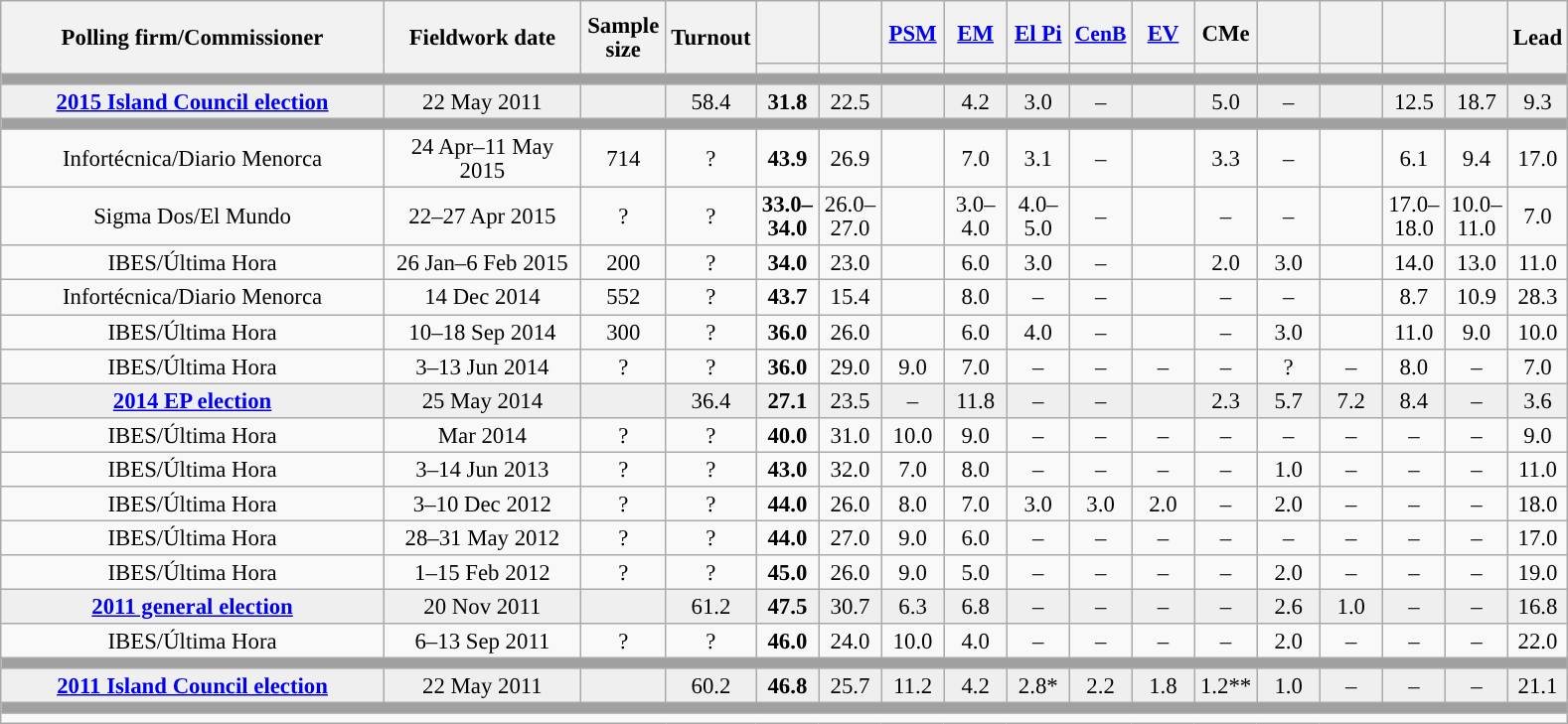<table class="wikitable collapsible collapsed" style="text-align:center; font-size:95%; line-height:16px;">
<tr style="height:42px;">
<th style="width:250px;" rowspan="2">Polling firm/Commissioner</th>
<th style="width:125px;" rowspan="2">Fieldwork date</th>
<th style="width:50px;" rowspan="2">Sample size</th>
<th style="width:45px;" rowspan="2">Turnout</th>
<th style="width:35px;"></th>
<th style="width:35px;"></th>
<th style="width:35px;"><a href='#'>PSM</a></th>
<th style="width:35px;"><a href='#'>EM</a></th>
<th style="width:35px;"><a href='#'>El Pi</a></th>
<th style="width:35px; font-size:95%;"><a href='#'>CenB</a></th>
<th style="width:35px;"><a href='#'>EV</a></th>
<th style="width:35px;">CMe</th>
<th style="width:35px;"></th>
<th style="width:35px;"></th>
<th style="width:35px;"></th>
<th style="width:35px;"></th>
<th style="width:30px;" rowspan="2">Lead</th>
</tr>
<tr>
<th style="color:inherit;background:"></th>
<th style="color:inherit;background:"></th>
<th style="color:inherit;background:"></th>
<th style="color:inherit;background:"></th>
<th style="color:inherit;background:"></th>
<th style="color:inherit;background:"></th>
<th style="color:inherit;background:"></th>
<th style="color:inherit;background:"></th>
<th style="color:inherit;background:"></th>
<th style="color:inherit;background:"></th>
<th style="color:inherit;background:"></th>
<th style="color:inherit;background:"></th>
</tr>
<tr>
<td colspan="17" style="background:#A0A0A0"></td>
</tr>
<tr style="background:#EFEFEF;">
<td><strong><a href='#'>2015 Island Council election</a></strong></td>
<td>22 May 2011</td>
<td></td>
<td>58.4</td>
<td><strong>31.8</strong><br></td>
<td>22.5<br></td>
<td></td>
<td>4.2<br></td>
<td>3.0<br></td>
<td>–</td>
<td></td>
<td>5.0<br></td>
<td>–</td>
<td></td>
<td>12.5<br></td>
<td>18.7<br></td>
<td style="background:">9.3</td>
</tr>
<tr>
<td colspan="17" style="background:#A0A0A0"></td>
</tr>
<tr>
<td>Infortécnica/Diario Menorca</td>
<td>24 Apr–11 May 2015</td>
<td>714</td>
<td>?</td>
<td><strong>43.9</strong><br></td>
<td>26.9<br></td>
<td></td>
<td>7.0<br></td>
<td>3.1<br></td>
<td>–</td>
<td></td>
<td>3.3<br></td>
<td>–</td>
<td></td>
<td>6.1<br></td>
<td>9.4<br></td>
<td style="background:">17.0</td>
</tr>
<tr>
<td>Sigma Dos/El Mundo</td>
<td>22–27 Apr 2015</td>
<td>?</td>
<td>?</td>
<td><strong>33.0–<br>34.0</strong><br></td>
<td>26.0–<br>27.0<br></td>
<td></td>
<td>3.0–<br>4.0<br></td>
<td>4.0–<br>5.0<br></td>
<td>–</td>
<td></td>
<td>–</td>
<td>–</td>
<td></td>
<td>17.0–<br>18.0<br></td>
<td>10.0–<br>11.0<br></td>
<td style="background:">7.0</td>
</tr>
<tr>
<td>IBES/Última Hora</td>
<td>26 Jan–6 Feb 2015</td>
<td>200</td>
<td>?</td>
<td><strong>34.0</strong><br></td>
<td>23.0<br></td>
<td></td>
<td>6.0<br></td>
<td>3.0<br></td>
<td>–</td>
<td></td>
<td>2.0<br></td>
<td>3.0<br></td>
<td></td>
<td>14.0<br></td>
<td>13.0<br></td>
<td style="background:">11.0</td>
</tr>
<tr>
<td>Infortécnica/Diario Menorca</td>
<td>14 Dec 2014</td>
<td>552</td>
<td>?</td>
<td><strong>43.7</strong><br></td>
<td>15.4<br></td>
<td></td>
<td>8.0<br></td>
<td>–</td>
<td>–</td>
<td></td>
<td>–</td>
<td>–</td>
<td></td>
<td>8.7<br></td>
<td>10.9<br></td>
<td style="background:">28.3</td>
</tr>
<tr>
<td>IBES/Última Hora</td>
<td>10–18 Sep 2014</td>
<td>300</td>
<td>?</td>
<td><strong>36.0</strong><br></td>
<td>26.0<br></td>
<td></td>
<td>6.0<br></td>
<td>4.0<br></td>
<td>–</td>
<td></td>
<td>–</td>
<td>3.0<br></td>
<td></td>
<td>11.0<br></td>
<td>9.0<br></td>
<td style="background:">10.0</td>
</tr>
<tr>
<td>IBES/Última Hora</td>
<td>3–13 Jun 2014</td>
<td>?</td>
<td>?</td>
<td><strong>36.0</strong><br></td>
<td>29.0<br></td>
<td>9.0<br></td>
<td>7.0<br></td>
<td>–</td>
<td>–</td>
<td>–</td>
<td>–</td>
<td>?<br></td>
<td>–</td>
<td>8.0<br></td>
<td>–</td>
<td style="background:">7.0</td>
</tr>
<tr style="background:#EFEFEF;">
<td><strong><a href='#'>2014 EP election</a></strong></td>
<td>25 May 2014</td>
<td></td>
<td>36.4</td>
<td><strong>27.1</strong><br></td>
<td>23.5<br></td>
<td>–</td>
<td>11.8<br></td>
<td>–</td>
<td>–</td>
<td></td>
<td>2.3<br></td>
<td>5.7<br></td>
<td>7.2<br></td>
<td>8.4<br></td>
<td>–</td>
<td style="background:">3.6</td>
</tr>
<tr>
<td>IBES/Última Hora</td>
<td>Mar 2014</td>
<td>?</td>
<td>?</td>
<td><strong>40.0</strong></td>
<td>31.0</td>
<td>10.0</td>
<td>9.0</td>
<td>–</td>
<td>–</td>
<td>–</td>
<td>–</td>
<td>–</td>
<td>–</td>
<td>–</td>
<td>–</td>
<td style="background:">9.0</td>
</tr>
<tr>
<td>IBES/Última Hora</td>
<td>3–14 Jun 2013</td>
<td>?</td>
<td>?</td>
<td><strong>43.0</strong><br></td>
<td>32.0<br></td>
<td>7.0<br></td>
<td>8.0<br></td>
<td>–</td>
<td>–</td>
<td>–</td>
<td>–</td>
<td>1.0<br></td>
<td>–</td>
<td>–</td>
<td>–</td>
<td style="background:">11.0</td>
</tr>
<tr>
<td>IBES/Última Hora</td>
<td>3–10 Dec 2012</td>
<td>?</td>
<td>?</td>
<td><strong>44.0</strong><br></td>
<td>26.0<br></td>
<td>8.0<br></td>
<td>7.0<br></td>
<td>3.0<br></td>
<td>3.0<br></td>
<td>2.0<br></td>
<td>–</td>
<td>2.0<br></td>
<td>–</td>
<td>–</td>
<td>–</td>
<td style="background:">18.0</td>
</tr>
<tr>
<td>IBES/Última Hora</td>
<td>28–31 May 2012</td>
<td>?</td>
<td>?</td>
<td><strong>44.0</strong></td>
<td>27.0</td>
<td>9.0</td>
<td>6.0</td>
<td>–</td>
<td>–</td>
<td>–</td>
<td>–</td>
<td>–</td>
<td>–</td>
<td>–</td>
<td>–</td>
<td style="background:">17.0</td>
</tr>
<tr>
<td>IBES/Última Hora</td>
<td>1–15 Feb 2012</td>
<td>?</td>
<td>?</td>
<td><strong>45.0</strong></td>
<td>26.0</td>
<td>9.0</td>
<td>5.0</td>
<td>–</td>
<td>–</td>
<td>–</td>
<td>–</td>
<td>2.0</td>
<td>–</td>
<td>–</td>
<td>–</td>
<td style="background:">19.0</td>
</tr>
<tr style="background:#EFEFEF;">
<td><strong><a href='#'>2011 general election</a></strong></td>
<td>20 Nov 2011</td>
<td></td>
<td>61.2</td>
<td><strong>47.5</strong><br></td>
<td>30.7<br></td>
<td>6.3<br></td>
<td>6.8<br></td>
<td>–</td>
<td>–</td>
<td>–</td>
<td>–</td>
<td>2.6<br></td>
<td>1.0<br></td>
<td>–</td>
<td>–</td>
<td style="background:">16.8</td>
</tr>
<tr>
<td>IBES/Última Hora</td>
<td>6–13 Sep 2011</td>
<td>?</td>
<td>?</td>
<td><strong>46.0</strong></td>
<td>24.0</td>
<td>10.0</td>
<td>4.0</td>
<td>–</td>
<td>–</td>
<td>–</td>
<td>–</td>
<td>2.0</td>
<td>–</td>
<td>–</td>
<td>–</td>
<td style="background:">22.0</td>
</tr>
<tr>
<td colspan="17" style="background:#A0A0A0"></td>
</tr>
<tr style="background:#EFEFEF;">
<td><strong><a href='#'>2011 Island Council election</a></strong></td>
<td>22 May 2011</td>
<td></td>
<td>60.2</td>
<td><strong>46.8</strong><br></td>
<td>25.7<br></td>
<td>11.2<br></td>
<td>4.2<br></td>
<td>2.8*<br></td>
<td>2.2<br></td>
<td>1.8<br></td>
<td>1.2**<br></td>
<td>1.0<br></td>
<td>–</td>
<td>–</td>
<td>–</td>
<td style="background:">21.1</td>
</tr>
<tr>
<td colspan="17" style="background:#A0A0A0"></td>
</tr>
<tr>
<td align="left" colspan="17"></td>
</tr>
</table>
